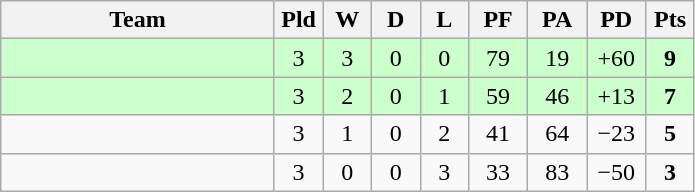<table class="wikitable" style="text-align:center;">
<tr>
<th width=175>Team</th>
<th width=25 abbr="Played">Pld</th>
<th width=25 abbr="Won">W</th>
<th width=25 abbr="Drawn">D</th>
<th width=25 abbr="Lost">L</th>
<th width=32 abbr="Points for">PF</th>
<th width=32 abbr="Points against">PA</th>
<th width=32 abbr="Points difference">PD</th>
<th width=25 abbr="Points">Pts</th>
</tr>
<tr bgcolor="ccffcc">
<td align="left"></td>
<td>3</td>
<td>3</td>
<td>0</td>
<td>0</td>
<td>79</td>
<td>19</td>
<td>+60</td>
<td><strong>9</strong></td>
</tr>
<tr bgcolor="ccffcc">
<td align="left"></td>
<td>3</td>
<td>2</td>
<td>0</td>
<td>1</td>
<td>59</td>
<td>46</td>
<td>+13</td>
<td><strong>7</strong></td>
</tr>
<tr>
<td align="left"></td>
<td>3</td>
<td>1</td>
<td>0</td>
<td>2</td>
<td>41</td>
<td>64</td>
<td>−23</td>
<td><strong>5</strong></td>
</tr>
<tr>
<td align="left"></td>
<td>3</td>
<td>0</td>
<td>0</td>
<td>3</td>
<td>33</td>
<td>83</td>
<td>−50</td>
<td><strong>3</strong></td>
</tr>
</table>
